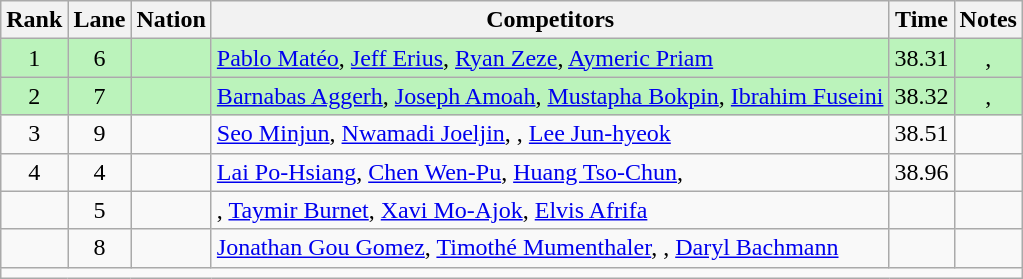<table class="wikitable sortable" style="text-align:center">
<tr>
<th>Rank</th>
<th>Lane</th>
<th>Nation</th>
<th>Competitors</th>
<th>Time</th>
<th>Notes</th>
</tr>
<tr bgcolor="#bbf3bb">
<td>1</td>
<td>6</td>
<td align="left"></td>
<td align="left"><a href='#'>Pablo Matéo</a>, <a href='#'>Jeff Erius</a>, <a href='#'>Ryan Zeze</a>, <a href='#'>Aymeric Priam</a></td>
<td>38.31</td>
<td>, </td>
</tr>
<tr bgcolor="#bbf3bb">
<td>2</td>
<td>7</td>
<td align="left"></td>
<td align="left"><a href='#'>Barnabas Aggerh</a>, <a href='#'>Joseph Amoah</a>, <a href='#'>Mustapha Bokpin</a>, <a href='#'>Ibrahim Fuseini</a></td>
<td>38.32</td>
<td>, </td>
</tr>
<tr>
<td>3</td>
<td>9</td>
<td align="left"></td>
<td align="left"><a href='#'>Seo Minjun</a>, <a href='#'>Nwamadi Joeljin</a>, , <a href='#'>Lee Jun-hyeok</a></td>
<td>38.51</td>
<td><strong></strong></td>
</tr>
<tr>
<td>4</td>
<td>4</td>
<td align="left"></td>
<td align="left"><a href='#'>Lai Po-Hsiang</a>, <a href='#'>Chen Wen-Pu</a>, <a href='#'>Huang Tso-Chun</a>, </td>
<td>38.96</td>
<td></td>
</tr>
<tr>
<td></td>
<td>5</td>
<td align="left"></td>
<td align="left">, <a href='#'>Taymir Burnet</a>, <a href='#'>Xavi Mo-Ajok</a>, <a href='#'>Elvis Afrifa</a></td>
<td></td>
<td></td>
</tr>
<tr>
<td></td>
<td>8</td>
<td align="left"></td>
<td align="left"><a href='#'>Jonathan Gou Gomez</a>, <a href='#'>Timothé Mumenthaler</a>, , <a href='#'>Daryl Bachmann</a></td>
<td></td>
<td></td>
</tr>
<tr class="sortbottom">
<td colspan="6"></td>
</tr>
</table>
